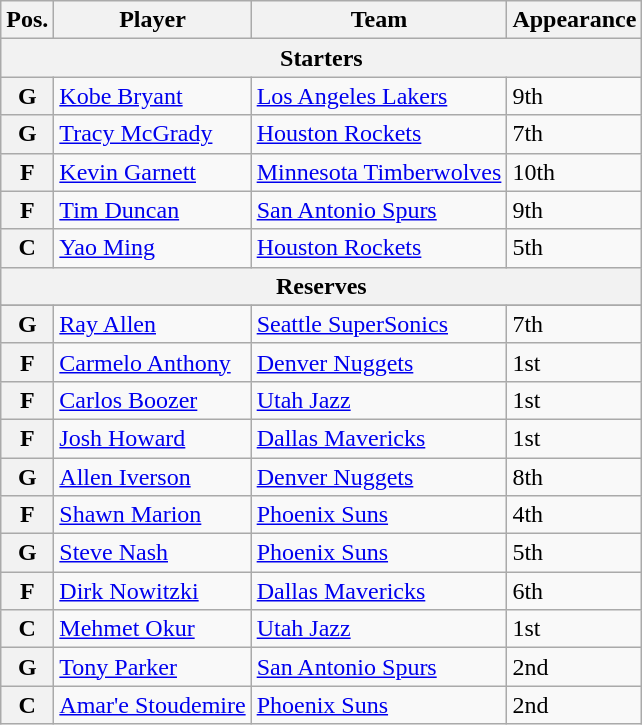<table class="wikitable">
<tr>
<th>Pos.</th>
<th>Player</th>
<th>Team</th>
<th>Appearance</th>
</tr>
<tr>
<th colspan="4">Starters</th>
</tr>
<tr>
<th>G</th>
<td><a href='#'>Kobe Bryant</a></td>
<td><a href='#'>Los Angeles Lakers</a></td>
<td>9th</td>
</tr>
<tr>
<th>G</th>
<td><a href='#'>Tracy McGrady</a></td>
<td><a href='#'>Houston Rockets</a></td>
<td>7th</td>
</tr>
<tr>
<th>F</th>
<td><a href='#'>Kevin Garnett</a></td>
<td><a href='#'>Minnesota Timberwolves</a></td>
<td>10th</td>
</tr>
<tr>
<th>F</th>
<td><a href='#'>Tim Duncan</a></td>
<td><a href='#'>San Antonio Spurs</a></td>
<td>9th</td>
</tr>
<tr>
<th>C</th>
<td><a href='#'>Yao Ming</a></td>
<td><a href='#'>Houston Rockets</a></td>
<td>5th</td>
</tr>
<tr>
<th colspan="4">Reserves</th>
</tr>
<tr>
</tr>
<tr>
<th>G</th>
<td><a href='#'>Ray Allen</a></td>
<td><a href='#'>Seattle SuperSonics</a></td>
<td>7th</td>
</tr>
<tr>
<th>F</th>
<td><a href='#'>Carmelo Anthony</a></td>
<td><a href='#'>Denver Nuggets</a></td>
<td>1st</td>
</tr>
<tr>
<th>F</th>
<td><a href='#'>Carlos Boozer</a></td>
<td><a href='#'>Utah Jazz</a></td>
<td>1st</td>
</tr>
<tr>
<th>F</th>
<td><a href='#'>Josh Howard</a></td>
<td><a href='#'>Dallas Mavericks</a></td>
<td>1st</td>
</tr>
<tr>
<th>G</th>
<td><a href='#'>Allen Iverson</a></td>
<td><a href='#'>Denver Nuggets</a></td>
<td>8th</td>
</tr>
<tr>
<th>F</th>
<td><a href='#'>Shawn Marion</a></td>
<td><a href='#'>Phoenix Suns</a></td>
<td>4th</td>
</tr>
<tr>
<th>G</th>
<td><a href='#'>Steve Nash</a></td>
<td><a href='#'>Phoenix Suns</a></td>
<td>5th</td>
</tr>
<tr>
<th>F</th>
<td><a href='#'>Dirk Nowitzki</a></td>
<td><a href='#'>Dallas Mavericks</a></td>
<td>6th</td>
</tr>
<tr>
<th>C</th>
<td><a href='#'>Mehmet Okur</a></td>
<td><a href='#'>Utah Jazz</a></td>
<td>1st</td>
</tr>
<tr>
<th>G</th>
<td><a href='#'>Tony Parker</a></td>
<td><a href='#'>San Antonio Spurs</a></td>
<td>2nd</td>
</tr>
<tr>
<th>C</th>
<td><a href='#'>Amar'e Stoudemire</a></td>
<td><a href='#'>Phoenix Suns</a></td>
<td>2nd</td>
</tr>
</table>
